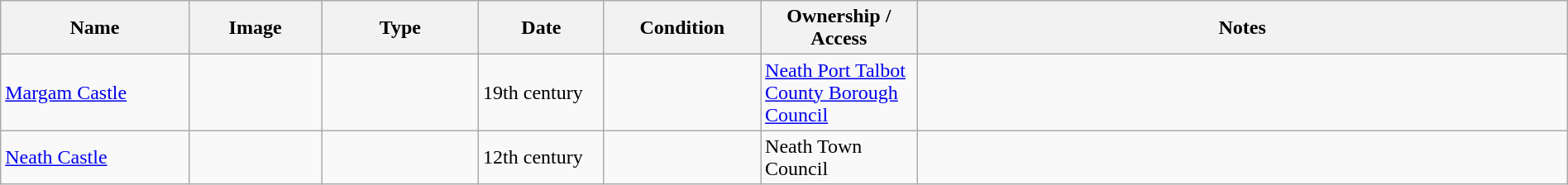<table class="wikitable sortable" width="100%">
<tr>
<th width="12%">Name</th>
<th class="unsortable" width="100">Image</th>
<th width="10%">Type</th>
<th width="8%">Date</th>
<th width="10%">Condition</th>
<th width="10%">Ownership / Access</th>
<th class="unsortable">Notes</th>
</tr>
<tr>
<td><a href='#'>Margam Castle</a></td>
<td></td>
<td></td>
<td>19th century</td>
<td></td>
<td><a href='#'>Neath Port Talbot County Borough Council</a></td>
<td></td>
</tr>
<tr>
<td><a href='#'>Neath Castle</a></td>
<td></td>
<td></td>
<td>12th century</td>
<td></td>
<td>Neath Town Council</td>
<td></td>
</tr>
</table>
